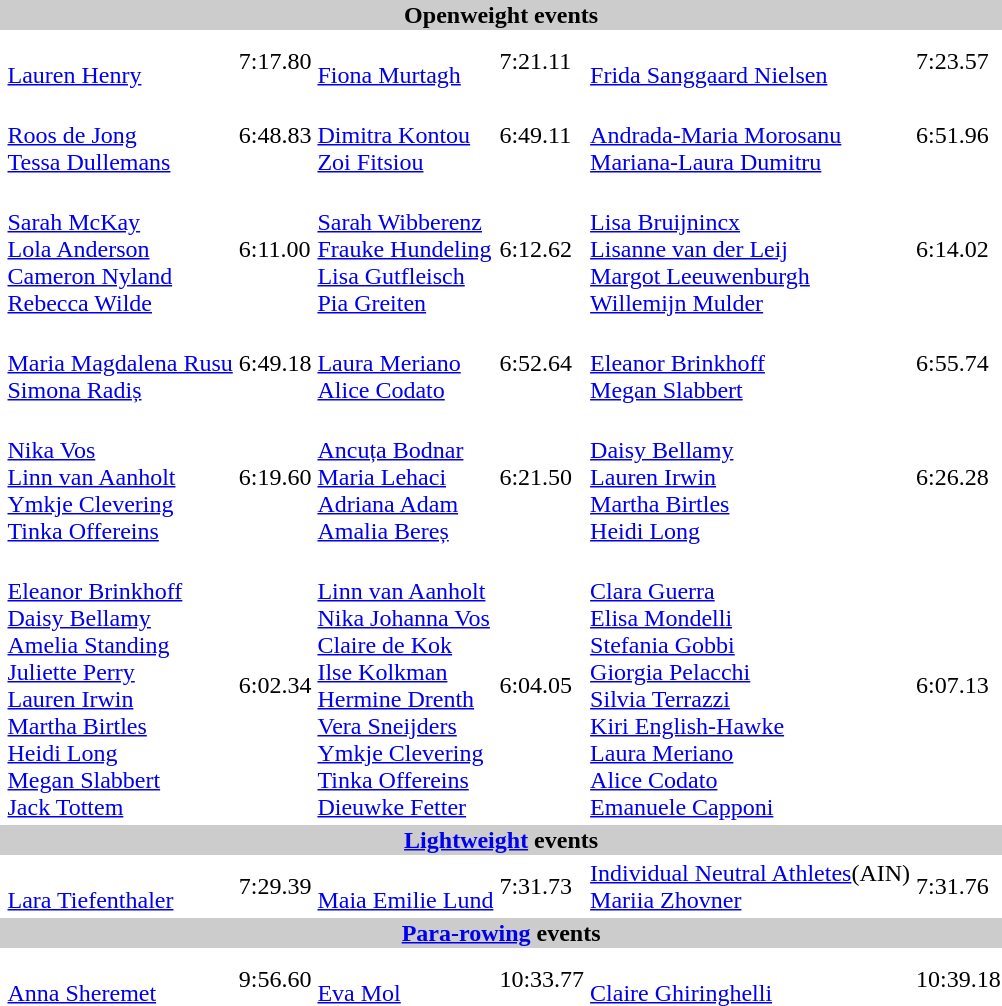<table>
<tr>
<th colspan="7" style="background-color:#CCC;">Openweight events</th>
</tr>
<tr>
<th></th>
<td><br><a href='#'>Lauren Henry</a></td>
<td>7:17.80</td>
<td><br><a href='#'>Fiona Murtagh</a></td>
<td>7:21.11</td>
<td><br><a href='#'>Frida Sanggaard Nielsen</a></td>
<td>7:23.57</td>
</tr>
<tr>
<th></th>
<td><br><a href='#'>Roos de Jong</a><br><a href='#'>Tessa Dullemans</a></td>
<td>6:48.83</td>
<td><br><a href='#'>Dimitra Kontou</a><br><a href='#'>Zoi Fitsiou</a></td>
<td>6:49.11</td>
<td><br><a href='#'>Andrada-Maria Morosanu</a><br><a href='#'>Mariana-Laura Dumitru</a></td>
<td>6:51.96</td>
</tr>
<tr>
<th></th>
<td><br><a href='#'>Sarah McKay</a><br><a href='#'>Lola Anderson</a><br><a href='#'>Cameron Nyland</a><br><a href='#'>Rebecca Wilde</a></td>
<td>6:11.00</td>
<td><br><a href='#'>Sarah Wibberenz</a><br><a href='#'>Frauke Hundeling</a><br><a href='#'>Lisa Gutfleisch</a><br><a href='#'>Pia Greiten</a></td>
<td>6:12.62</td>
<td><br><a href='#'>Lisa Bruijnincx</a><br><a href='#'>Lisanne van der Leij</a><br><a href='#'>Margot Leeuwenburgh</a><br><a href='#'>Willemijn Mulder</a></td>
<td>6:14.02</td>
</tr>
<tr>
<th></th>
<td><br><a href='#'>Maria Magdalena Rusu</a><br><a href='#'>Simona Radiș</a></td>
<td>6:49.18</td>
<td><br><a href='#'>Laura Meriano</a><br><a href='#'>Alice Codato</a></td>
<td>6:52.64</td>
<td><br><a href='#'>Eleanor Brinkhoff</a><br><a href='#'>Megan Slabbert</a></td>
<td>6:55.74</td>
</tr>
<tr>
<th></th>
<td><br><a href='#'>Nika Vos</a><br><a href='#'>Linn van Aanholt</a><br><a href='#'>Ymkje Clevering</a><br><a href='#'>Tinka Offereins</a></td>
<td>6:19.60</td>
<td><br><a href='#'>Ancuța Bodnar</a><br><a href='#'>Maria Lehaci</a><br><a href='#'>Adriana Adam</a><br><a href='#'>Amalia Bereș</a></td>
<td>6:21.50</td>
<td><br><a href='#'>Daisy Bellamy</a><br><a href='#'>Lauren Irwin</a><br><a href='#'>Martha Birtles</a><br><a href='#'>Heidi Long</a></td>
<td>6:26.28</td>
</tr>
<tr>
<th></th>
<td><br><a href='#'>Eleanor Brinkhoff</a><br><a href='#'>Daisy Bellamy</a><br><a href='#'>Amelia Standing</a><br><a href='#'>Juliette Perry</a><br><a href='#'>Lauren Irwin</a><br><a href='#'>Martha Birtles</a><br><a href='#'>Heidi Long</a><br><a href='#'>Megan Slabbert</a><br><a href='#'>Jack Tottem</a></td>
<td>6:02.34</td>
<td><br><a href='#'>Linn van Aanholt</a><br><a href='#'>Nika Johanna Vos</a><br><a href='#'>Claire de Kok</a><br><a href='#'>Ilse Kolkman</a><br><a href='#'>Hermine Drenth</a><br><a href='#'>Vera Sneijders</a><br><a href='#'>Ymkje Clevering</a><br><a href='#'>Tinka Offereins</a><br><a href='#'>Dieuwke Fetter</a></td>
<td>6:04.05</td>
<td><br><a href='#'>Clara Guerra</a><br><a href='#'>Elisa Mondelli</a><br><a href='#'>Stefania Gobbi</a><br><a href='#'>Giorgia Pelacchi</a><br><a href='#'>Silvia Terrazzi</a><br><a href='#'>Kiri English-Hawke</a><br><a href='#'>Laura Meriano</a><br><a href='#'>Alice Codato</a><br><a href='#'>Emanuele Capponi</a></td>
<td>6:07.13</td>
</tr>
<tr>
<th colspan="7" style="background-color:#CCC;"><a href='#'>Lightweight</a> events</th>
</tr>
<tr>
<th></th>
<td><br><a href='#'>Lara Tiefenthaler</a></td>
<td>7:29.39</td>
<td><br><a href='#'>Maia Emilie Lund</a></td>
<td>7:31.73</td>
<td><a href='#'>Individual Neutral Athletes</a>(AIN)<br><a href='#'>Mariia Zhovner</a></td>
<td>7:31.76</td>
</tr>
<tr>
<th colspan="7" style="background-color:#CCC;"><a href='#'>Para-rowing</a> events</th>
</tr>
<tr>
<th></th>
<td><br><a href='#'>Anna Sheremet</a></td>
<td>9:56.60</td>
<td><br><a href='#'>Eva Mol</a></td>
<td>10:33.77</td>
<td><br><a href='#'>Claire Ghiringhelli</a></td>
<td>10:39.18</td>
</tr>
</table>
